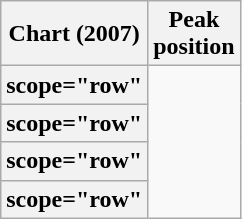<table class="wikitable plainrowheaders sortable">
<tr>
<th scope="col">Chart (2007)</th>
<th scope="col">Peak<br>position</th>
</tr>
<tr>
<th>scope="row" </th>
</tr>
<tr>
<th>scope="row" </th>
</tr>
<tr>
<th>scope="row" </th>
</tr>
<tr>
<th>scope="row" </th>
</tr>
</table>
